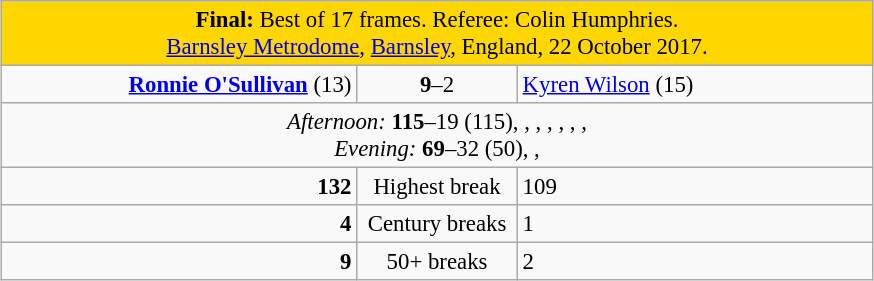<table class="wikitable" style="font-size: 95%; margin: 1em auto 1em auto;">
<tr>
<td colspan="3" align="center" bgcolor="#ffd700"><strong>Final:</strong> Best of 17 frames. Referee: Colin Humphries.<br> <a href='#'>Barnsley Metrodome</a>, <a href='#'>Barnsley</a>, England, 22 October 2017.</td>
</tr>
<tr>
<td width="230" align="right"><strong><a href='#'>Ronnie O'Sullivan</a></strong> (13)<br></td>
<td width="100" align="center"><strong>9</strong>–2</td>
<td width="230"><a href='#'>Kyren Wilson</a> (15)<br></td>
</tr>
<tr>
<td colspan="3" align="center" style="font-size: 100%"><em>Afternoon:</em> <strong>115</strong>–19 (115), , , , , , ,  <br><em>Evening:</em> <strong>69</strong>–32 (50), , </td>
</tr>
<tr>
<td align="right"><strong>132</strong></td>
<td align="center">Highest break</td>
<td>109</td>
</tr>
<tr>
<td align="right"><strong>4</strong></td>
<td align="center">Century breaks</td>
<td>1</td>
</tr>
<tr>
<td align="right"><strong>9</strong></td>
<td align="center">50+ breaks</td>
<td>2</td>
</tr>
</table>
